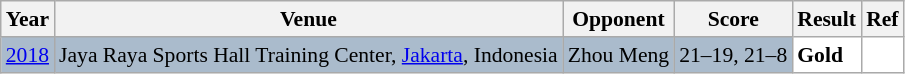<table class="sortable wikitable" style="font-size: 90%;">
<tr>
<th>Year</th>
<th>Venue</th>
<th>Opponent</th>
<th>Score</th>
<th>Result</th>
<th>Ref</th>
</tr>
<tr style="background:#AABBCC">
<td align="center"><a href='#'>2018</a></td>
<td align="left">Jaya Raya Sports Hall Training Center, <a href='#'>Jakarta</a>, Indonesia</td>
<td align="left"> Zhou Meng</td>
<td align="left">21–19, 21–8</td>
<td style="text-align:left; background:white"> <strong>Gold</strong></td>
<td style="text-align:center; background:white"></td>
</tr>
</table>
